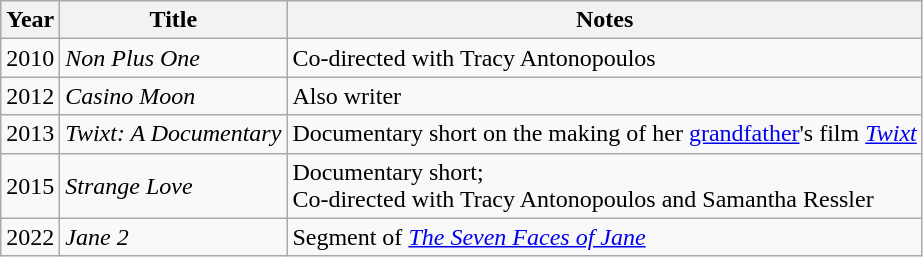<table class="wikitable">
<tr>
<th>Year</th>
<th>Title</th>
<th>Notes</th>
</tr>
<tr>
<td>2010</td>
<td><em>Non Plus One</em></td>
<td>Co-directed with Tracy Antonopoulos</td>
</tr>
<tr>
<td>2012</td>
<td><em>Casino Moon</em></td>
<td>Also writer</td>
</tr>
<tr>
<td>2013</td>
<td><em>Twixt: A Documentary</em></td>
<td>Documentary short on the making of her <a href='#'>grandfather</a>'s film <em><a href='#'>Twixt</a></em></td>
</tr>
<tr>
<td>2015</td>
<td><em>Strange Love</em></td>
<td>Documentary short;<br>Co-directed with Tracy Antonopoulos and Samantha Ressler</td>
</tr>
<tr>
<td>2022</td>
<td><em>Jane 2</em></td>
<td>Segment of <em><a href='#'>The Seven Faces of Jane</a></em></td>
</tr>
</table>
